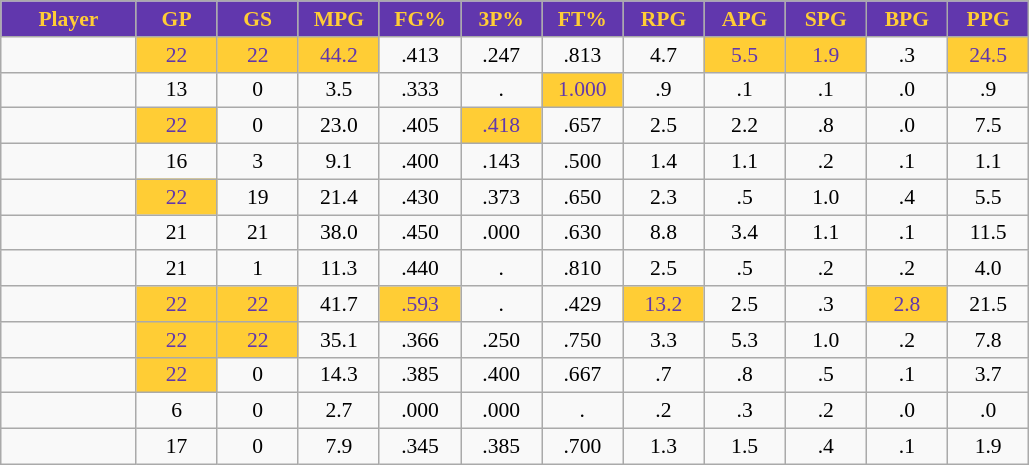<table class="wikitable sortable" style="font-size:90%; text-align:center;">
<tr>
<th style="background:#6137ad;color:#ffcd35;" width="10%">Player</th>
<th style="background:#6137ad;color:#ffcd35;" width="6%">GP</th>
<th style="background:#6137ad;color:#ffcd35;" width="6%">GS</th>
<th style="background:#6137ad;color:#ffcd35;" width="6%">MPG</th>
<th style="background:#6137ad;color:#ffcd35;" width="6%">FG%</th>
<th style="background:#6137ad;color:#ffcd35;" width="6%">3P%</th>
<th style="background:#6137ad;color:#ffcd35;" width="6%">FT%</th>
<th style="background:#6137ad;color:#ffcd35;" width="6%">RPG</th>
<th style="background:#6137ad;color:#ffcd35;" width="6%">APG</th>
<th style="background:#6137ad;color:#ffcd35;" width="6%">SPG</th>
<th style="background:#6137ad;color:#ffcd35;" width="6%">BPG</th>
<th style="background:#6137ad;color:#ffcd35;" width="6%">PPG</th>
</tr>
<tr>
<td></td>
<td style="background:#ffcd35;color:#6137ad;">22</td>
<td style="background:#ffcd35;color:#6137ad;">22</td>
<td style="background:#ffcd35;color:#6137ad;">44.2</td>
<td>.413</td>
<td>.247</td>
<td>.813</td>
<td>4.7</td>
<td style="background:#ffcd35;color:#6137ad;">5.5</td>
<td style="background:#ffcd35;color:#6137ad;">1.9</td>
<td>.3</td>
<td style="background:#ffcd35;color:#6137ad;">24.5</td>
</tr>
<tr>
<td></td>
<td>13</td>
<td>0</td>
<td>3.5</td>
<td>.333</td>
<td>.</td>
<td style="background:#ffcd35;color:#6137ad;">1.000</td>
<td>.9</td>
<td>.1</td>
<td>.1</td>
<td>.0</td>
<td>.9</td>
</tr>
<tr>
<td></td>
<td style="background:#ffcd35;color:#6137ad;">22</td>
<td>0</td>
<td>23.0</td>
<td>.405</td>
<td style="background:#ffcd35;color:#6137ad;">.418</td>
<td>.657</td>
<td>2.5</td>
<td>2.2</td>
<td>.8</td>
<td>.0</td>
<td>7.5</td>
</tr>
<tr>
<td></td>
<td>16</td>
<td>3</td>
<td>9.1</td>
<td>.400</td>
<td>.143</td>
<td>.500</td>
<td>1.4</td>
<td>1.1</td>
<td>.2</td>
<td>.1</td>
<td>1.1</td>
</tr>
<tr>
<td></td>
<td style="background:#ffcd35;color:#6137ad;">22</td>
<td>19</td>
<td>21.4</td>
<td>.430</td>
<td>.373</td>
<td>.650</td>
<td>2.3</td>
<td>.5</td>
<td>1.0</td>
<td>.4</td>
<td>5.5</td>
</tr>
<tr>
<td></td>
<td>21</td>
<td>21</td>
<td>38.0</td>
<td>.450</td>
<td>.000</td>
<td>.630</td>
<td>8.8</td>
<td>3.4</td>
<td>1.1</td>
<td>.1</td>
<td>11.5</td>
</tr>
<tr>
<td></td>
<td>21</td>
<td>1</td>
<td>11.3</td>
<td>.440</td>
<td>.</td>
<td>.810</td>
<td>2.5</td>
<td>.5</td>
<td>.2</td>
<td>.2</td>
<td>4.0</td>
</tr>
<tr>
<td></td>
<td style="background:#ffcd35;color:#6137ad;">22</td>
<td style="background:#ffcd35;color:#6137ad;">22</td>
<td>41.7</td>
<td style="background:#ffcd35;color:#6137ad;">.593</td>
<td>.</td>
<td>.429</td>
<td style="background:#ffcd35;color:#6137ad;">13.2</td>
<td>2.5</td>
<td>.3</td>
<td style="background:#ffcd35;color:#6137ad;">2.8</td>
<td>21.5</td>
</tr>
<tr>
<td></td>
<td style="background:#ffcd35;color:#6137ad;">22</td>
<td style="background:#ffcd35;color:#6137ad;">22</td>
<td>35.1</td>
<td>.366</td>
<td>.250</td>
<td>.750</td>
<td>3.3</td>
<td>5.3</td>
<td>1.0</td>
<td>.2</td>
<td>7.8</td>
</tr>
<tr>
<td></td>
<td style="background:#ffcd35;color:#6137ad;">22</td>
<td>0</td>
<td>14.3</td>
<td>.385</td>
<td>.400</td>
<td>.667</td>
<td>.7</td>
<td>.8</td>
<td>.5</td>
<td>.1</td>
<td>3.7</td>
</tr>
<tr>
<td></td>
<td>6</td>
<td>0</td>
<td>2.7</td>
<td>.000</td>
<td>.000</td>
<td>.</td>
<td>.2</td>
<td>.3</td>
<td>.2</td>
<td>.0</td>
<td>.0</td>
</tr>
<tr>
<td></td>
<td>17</td>
<td>0</td>
<td>7.9</td>
<td>.345</td>
<td>.385</td>
<td>.700</td>
<td>1.3</td>
<td>1.5</td>
<td>.4</td>
<td>.1</td>
<td>1.9</td>
</tr>
</table>
